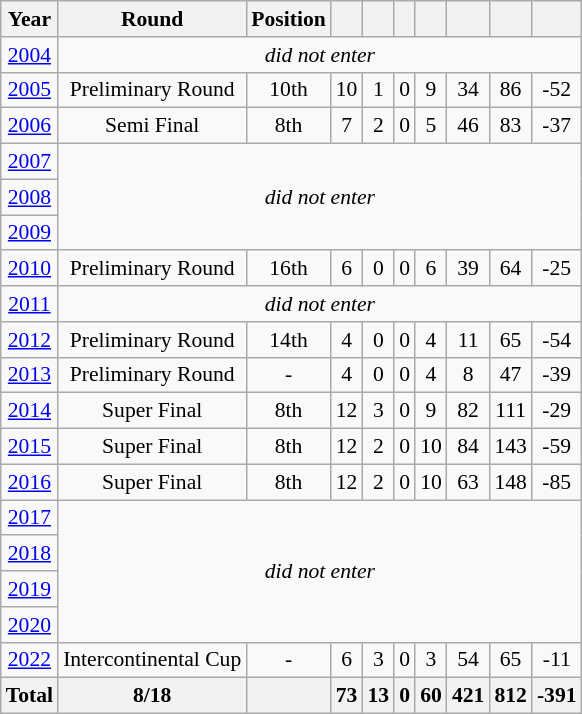<table class="wikitable" style="text-align:center; font-size:90%;">
<tr>
<th>Year</th>
<th>Round</th>
<th>Position</th>
<th></th>
<th></th>
<th></th>
<th></th>
<th></th>
<th></th>
<th></th>
</tr>
<tr>
<td><a href='#'>2004</a></td>
<td colspan=9><em>did not enter</em></td>
</tr>
<tr>
<td><a href='#'>2005</a></td>
<td>Preliminary Round</td>
<td>10th</td>
<td>10</td>
<td>1</td>
<td>0</td>
<td>9</td>
<td>34</td>
<td>86</td>
<td>-52</td>
</tr>
<tr>
<td><a href='#'>2006</a></td>
<td>Semi Final</td>
<td>8th</td>
<td>7</td>
<td>2</td>
<td>0</td>
<td>5</td>
<td>46</td>
<td>83</td>
<td>-37</td>
</tr>
<tr>
<td><a href='#'>2007</a></td>
<td rowspan=3 colspan=9><em>did not enter</em></td>
</tr>
<tr>
<td><a href='#'>2008</a></td>
</tr>
<tr>
<td><a href='#'>2009</a></td>
</tr>
<tr>
<td><a href='#'>2010</a></td>
<td>Preliminary Round</td>
<td>16th</td>
<td>6</td>
<td>0</td>
<td>0</td>
<td>6</td>
<td>39</td>
<td>64</td>
<td>-25</td>
</tr>
<tr>
<td><a href='#'>2011</a></td>
<td colspan=9><em>did not enter</em></td>
</tr>
<tr>
<td><a href='#'>2012</a></td>
<td>Preliminary Round</td>
<td>14th</td>
<td>4</td>
<td>0</td>
<td>0</td>
<td>4</td>
<td>11</td>
<td>65</td>
<td>-54</td>
</tr>
<tr>
<td><a href='#'>2013</a></td>
<td>Preliminary Round</td>
<td>-</td>
<td>4</td>
<td>0</td>
<td>0</td>
<td>4</td>
<td>8</td>
<td>47</td>
<td>-39</td>
</tr>
<tr>
<td><a href='#'>2014</a></td>
<td>Super Final</td>
<td>8th</td>
<td>12</td>
<td>3</td>
<td>0</td>
<td>9</td>
<td>82</td>
<td>111</td>
<td>-29</td>
</tr>
<tr>
<td><a href='#'>2015</a></td>
<td>Super Final</td>
<td>8th</td>
<td>12</td>
<td>2</td>
<td>0</td>
<td>10</td>
<td>84</td>
<td>143</td>
<td>-59</td>
</tr>
<tr>
<td><a href='#'>2016</a></td>
<td>Super Final</td>
<td>8th</td>
<td>12</td>
<td>2</td>
<td>0</td>
<td>10</td>
<td>63</td>
<td>148</td>
<td>-85</td>
</tr>
<tr>
<td><a href='#'>2017</a></td>
<td rowspan=4 colspan=9><em>did not enter</em></td>
</tr>
<tr>
<td><a href='#'>2018</a></td>
</tr>
<tr>
<td><a href='#'>2019</a></td>
</tr>
<tr>
<td><a href='#'>2020</a></td>
</tr>
<tr>
<td><a href='#'>2022</a></td>
<td>Intercontinental Cup</td>
<td>-</td>
<td>6</td>
<td>3</td>
<td>0</td>
<td>3</td>
<td>54</td>
<td>65</td>
<td>-11</td>
</tr>
<tr>
<th>Total</th>
<th>8/18</th>
<th></th>
<th>73</th>
<th>13</th>
<th>0</th>
<th>60</th>
<th>421</th>
<th>812</th>
<th>-391</th>
</tr>
</table>
